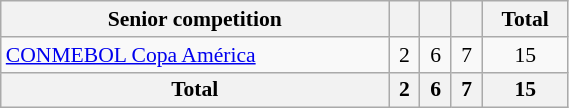<table class="wikitable" width=30% style="font-size:90%; text-align:center;">
<tr>
<th>Senior competition</th>
<th></th>
<th></th>
<th></th>
<th>Total</th>
</tr>
<tr>
<td align="left"><a href='#'>CONMEBOL Copa América</a></td>
<td>2</td>
<td>6</td>
<td>7</td>
<td>15</td>
</tr>
<tr>
<th>Total</th>
<th>2</th>
<th>6</th>
<th>7</th>
<th>15</th>
</tr>
</table>
